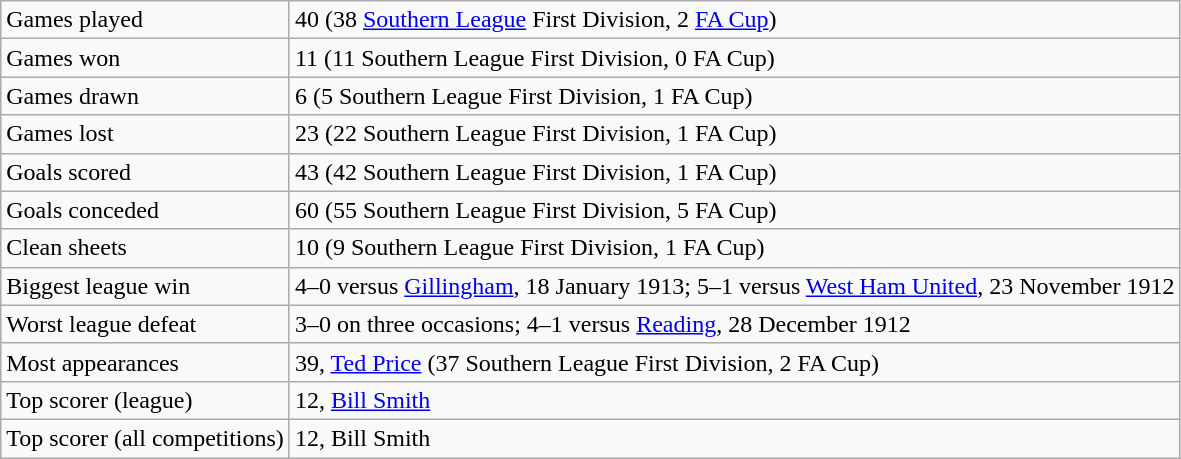<table class="wikitable">
<tr>
<td>Games played</td>
<td>40 (38 <a href='#'>Southern League</a> First Division, 2 <a href='#'>FA Cup</a>)</td>
</tr>
<tr>
<td>Games won</td>
<td>11 (11 Southern League First Division, 0 FA Cup)</td>
</tr>
<tr>
<td>Games drawn</td>
<td>6 (5 Southern League First Division, 1 FA Cup)</td>
</tr>
<tr>
<td>Games lost</td>
<td>23 (22 Southern League First Division, 1 FA Cup)</td>
</tr>
<tr>
<td>Goals scored</td>
<td>43 (42 Southern League First Division, 1 FA Cup)</td>
</tr>
<tr>
<td>Goals conceded</td>
<td>60 (55 Southern League First Division, 5 FA Cup)</td>
</tr>
<tr>
<td>Clean sheets</td>
<td>10 (9 Southern League First Division, 1 FA Cup)</td>
</tr>
<tr>
<td>Biggest league win</td>
<td>4–0 versus <a href='#'>Gillingham</a>, 18 January 1913; 5–1 versus <a href='#'>West Ham United</a>, 23 November 1912</td>
</tr>
<tr>
<td>Worst league defeat</td>
<td>3–0 on three occasions; 4–1 versus <a href='#'>Reading</a>, 28 December 1912</td>
</tr>
<tr>
<td>Most appearances</td>
<td>39, <a href='#'>Ted Price</a> (37 Southern League First Division, 2 FA Cup)</td>
</tr>
<tr>
<td>Top scorer (league)</td>
<td>12, <a href='#'>Bill Smith</a></td>
</tr>
<tr>
<td>Top scorer (all competitions)</td>
<td>12, Bill Smith</td>
</tr>
</table>
